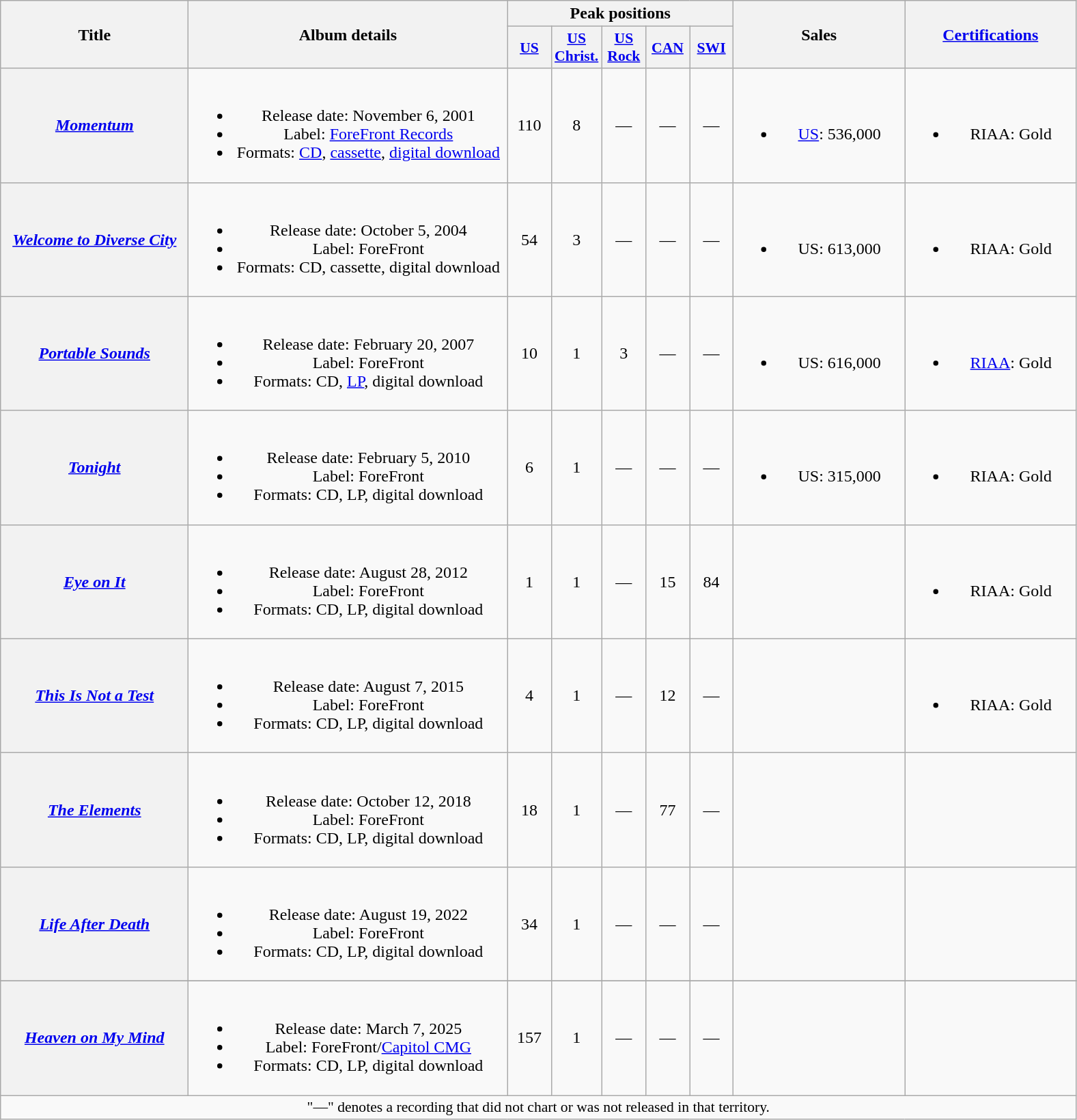<table class="wikitable plainrowheaders" style="text-align:center;">
<tr>
<th scope="col" rowspan="2" style="width:11em;">Title</th>
<th scope="col" rowspan="2" style="width:19em;">Album details</th>
<th scope="col" colspan="5">Peak positions</th>
<th scope="col" rowspan="2" style="width:10em;">Sales</th>
<th scope="col" rowspan="2" style="width:10em;"><a href='#'>Certifications</a></th>
</tr>
<tr>
<th scope="col" style="width:2.5em;font-size:90%;"><a href='#'>US</a><br></th>
<th scope="col" style="width:2.5em;font-size:90%;"><a href='#'>US Christ.</a><br></th>
<th scope="col" style="width:2.5em;font-size:90%;"><a href='#'>US Rock</a><br></th>
<th scope="col" style="width:2.5em;font-size:90%;"><a href='#'>CAN</a><br></th>
<th scope="col" style="width:2.5em;font-size:90%;"><a href='#'>SWI</a><br></th>
</tr>
<tr>
<th scope="row"><em><a href='#'>Momentum</a></em></th>
<td><br><ul><li>Release date: November 6, 2001</li><li>Label: <a href='#'>ForeFront Records</a></li><li>Formats: <a href='#'>CD</a>, <a href='#'>cassette</a>, <a href='#'>digital download</a></li></ul></td>
<td>110</td>
<td>8</td>
<td>—</td>
<td>—</td>
<td>—</td>
<td><br><ul><li><a href='#'>US</a>: 536,000</li></ul></td>
<td><br><ul><li>RIAA: Gold</li></ul></td>
</tr>
<tr>
<th scope="row"><em><a href='#'>Welcome to Diverse City</a></em></th>
<td><br><ul><li>Release date: October 5, 2004</li><li>Label: ForeFront</li><li>Formats: CD, cassette, digital download</li></ul></td>
<td>54</td>
<td>3</td>
<td>—</td>
<td>—</td>
<td>—</td>
<td><br><ul><li>US: 613,000</li></ul></td>
<td><br><ul><li>RIAA: Gold</li></ul></td>
</tr>
<tr>
<th scope="row"><em><a href='#'>Portable Sounds</a></em></th>
<td><br><ul><li>Release date: February 20, 2007</li><li>Label: ForeFront</li><li>Formats: CD, <a href='#'>LP</a>, digital download</li></ul></td>
<td>10</td>
<td>1</td>
<td>3</td>
<td>—</td>
<td>—</td>
<td><br><ul><li>US: 616,000</li></ul></td>
<td><br><ul><li><a href='#'>RIAA</a>: Gold</li></ul></td>
</tr>
<tr>
<th scope="row"><em><a href='#'>Tonight</a></em></th>
<td><br><ul><li>Release date: February 5, 2010</li><li>Label: ForeFront</li><li>Formats: CD, LP, digital download</li></ul></td>
<td>6</td>
<td>1</td>
<td>—</td>
<td>—</td>
<td>—</td>
<td><br><ul><li>US: 315,000</li></ul></td>
<td><br><ul><li>RIAA: Gold</li></ul></td>
</tr>
<tr>
<th scope="row"><em><a href='#'>Eye on It</a></em></th>
<td><br><ul><li>Release date: August 28, 2012</li><li>Label: ForeFront</li><li>Formats: CD, LP, digital download</li></ul></td>
<td>1</td>
<td>1</td>
<td>—</td>
<td>15</td>
<td>84</td>
<td></td>
<td><br><ul><li>RIAA: Gold</li></ul></td>
</tr>
<tr>
<th scope="row"><em><a href='#'>This Is Not a Test</a></em></th>
<td><br><ul><li>Release date: August 7, 2015</li><li>Label: ForeFront</li><li>Formats: CD, LP, digital download</li></ul></td>
<td>4</td>
<td>1</td>
<td>—</td>
<td>12</td>
<td>—</td>
<td></td>
<td><br><ul><li>RIAA: Gold</li></ul></td>
</tr>
<tr>
<th scope="row"><em><a href='#'>The Elements</a></em></th>
<td><br><ul><li>Release date: October 12, 2018</li><li>Label: ForeFront</li><li>Formats: CD, LP, digital download</li></ul></td>
<td>18</td>
<td>1</td>
<td>—</td>
<td>77</td>
<td>—</td>
<td></td>
<td></td>
</tr>
<tr>
<th scope="row"><em><a href='#'>Life After Death</a></em></th>
<td><br><ul><li>Release date: August 19, 2022</li><li>Label: ForeFront</li><li>Formats: CD, LP, digital download</li></ul></td>
<td>34</td>
<td>1</td>
<td>—</td>
<td>—</td>
<td>—</td>
<td></td>
<td></td>
</tr>
<tr>
</tr>
<tr>
<th scope="row"><em><a href='#'>Heaven on My Mind</a></em></th>
<td><br><ul><li>Release date: March 7, 2025</li><li>Label: ForeFront/<a href='#'>Capitol CMG</a></li><li>Formats: CD, LP, digital download</li></ul></td>
<td>157</td>
<td>1</td>
<td>—</td>
<td>—</td>
<td>—</td>
<td></td>
<td></td>
</tr>
<tr>
<td colspan="9" style="font-size:90%">"—" denotes a recording that did not chart or was not released in that territory.</td>
</tr>
</table>
